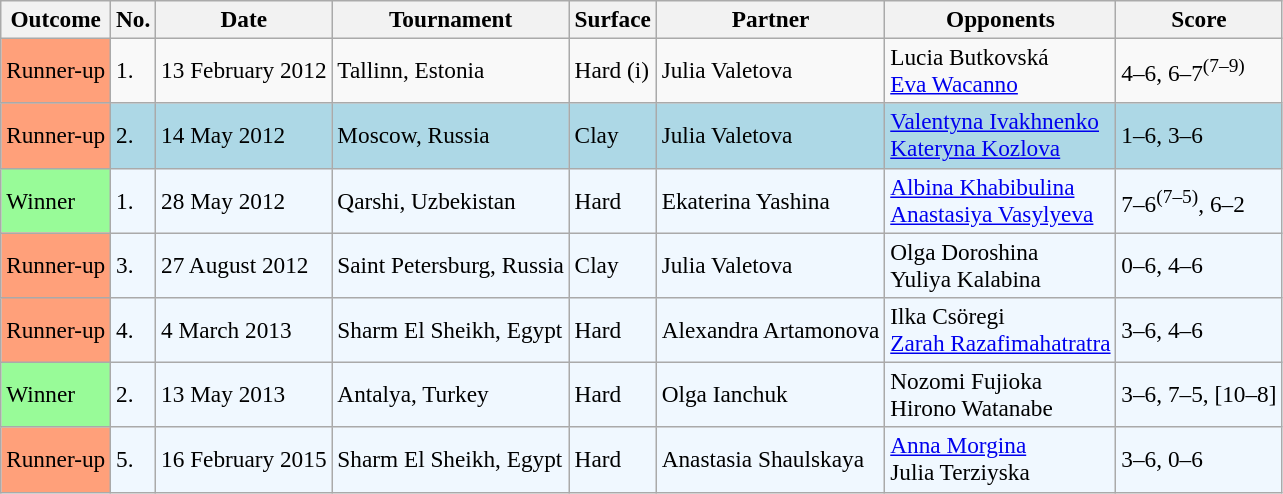<table class="sortable wikitable" style=font-size:97%>
<tr>
<th>Outcome</th>
<th>No.</th>
<th>Date</th>
<th>Tournament</th>
<th>Surface</th>
<th>Partner</th>
<th>Opponents</th>
<th class="unsortable">Score</th>
</tr>
<tr>
<td style="background:#ffa07a;">Runner-up</td>
<td>1.</td>
<td>13 February 2012</td>
<td>Tallinn, Estonia</td>
<td>Hard (i)</td>
<td> Julia Valetova</td>
<td> Lucia Butkovská <br>  <a href='#'>Eva Wacanno</a></td>
<td>4–6, 6–7<sup>(7–9)</sup></td>
</tr>
<tr style="background:lightblue;">
<td style="background:#ffa07a;">Runner-up</td>
<td>2.</td>
<td>14 May 2012</td>
<td>Moscow, Russia</td>
<td>Clay</td>
<td> Julia Valetova</td>
<td> <a href='#'>Valentyna Ivakhnenko</a> <br>  <a href='#'>Kateryna Kozlova</a></td>
<td>1–6, 3–6</td>
</tr>
<tr style="background:#f0f8ff;">
<td style="background:#98fb98;">Winner</td>
<td>1.</td>
<td>28 May 2012</td>
<td>Qarshi, Uzbekistan</td>
<td>Hard</td>
<td> Ekaterina Yashina</td>
<td> <a href='#'>Albina Khabibulina</a> <br>  <a href='#'>Anastasiya Vasylyeva</a></td>
<td>7–6<sup>(7–5)</sup>, 6–2</td>
</tr>
<tr style="background:#f0f8ff;">
<td style="background:#ffa07a;">Runner-up</td>
<td>3.</td>
<td>27 August 2012</td>
<td>Saint Petersburg, Russia</td>
<td>Clay</td>
<td> Julia Valetova</td>
<td> Olga Doroshina <br>  Yuliya Kalabina</td>
<td>0–6, 4–6</td>
</tr>
<tr style="background:#f0f8ff;">
<td style="background:#ffa07a;">Runner-up</td>
<td>4.</td>
<td>4 March 2013</td>
<td>Sharm El Sheikh, Egypt</td>
<td>Hard</td>
<td> Alexandra Artamonova</td>
<td> Ilka Csöregi <br>  <a href='#'>Zarah Razafimahatratra</a></td>
<td>3–6, 4–6</td>
</tr>
<tr style="background:#f0f8ff;">
<td style="background:#98fb98;">Winner</td>
<td>2.</td>
<td>13 May 2013</td>
<td>Antalya, Turkey</td>
<td>Hard</td>
<td> Olga Ianchuk</td>
<td> Nozomi Fujioka <br>  Hirono Watanabe</td>
<td>3–6, 7–5, [10–8]</td>
</tr>
<tr style="background:#f0f8ff;">
<td style="background:#ffa07a;">Runner-up</td>
<td>5.</td>
<td>16 February 2015</td>
<td>Sharm El Sheikh, Egypt</td>
<td>Hard</td>
<td> Anastasia Shaulskaya</td>
<td> <a href='#'>Anna Morgina</a> <br>  Julia Terziyska</td>
<td>3–6, 0–6</td>
</tr>
</table>
